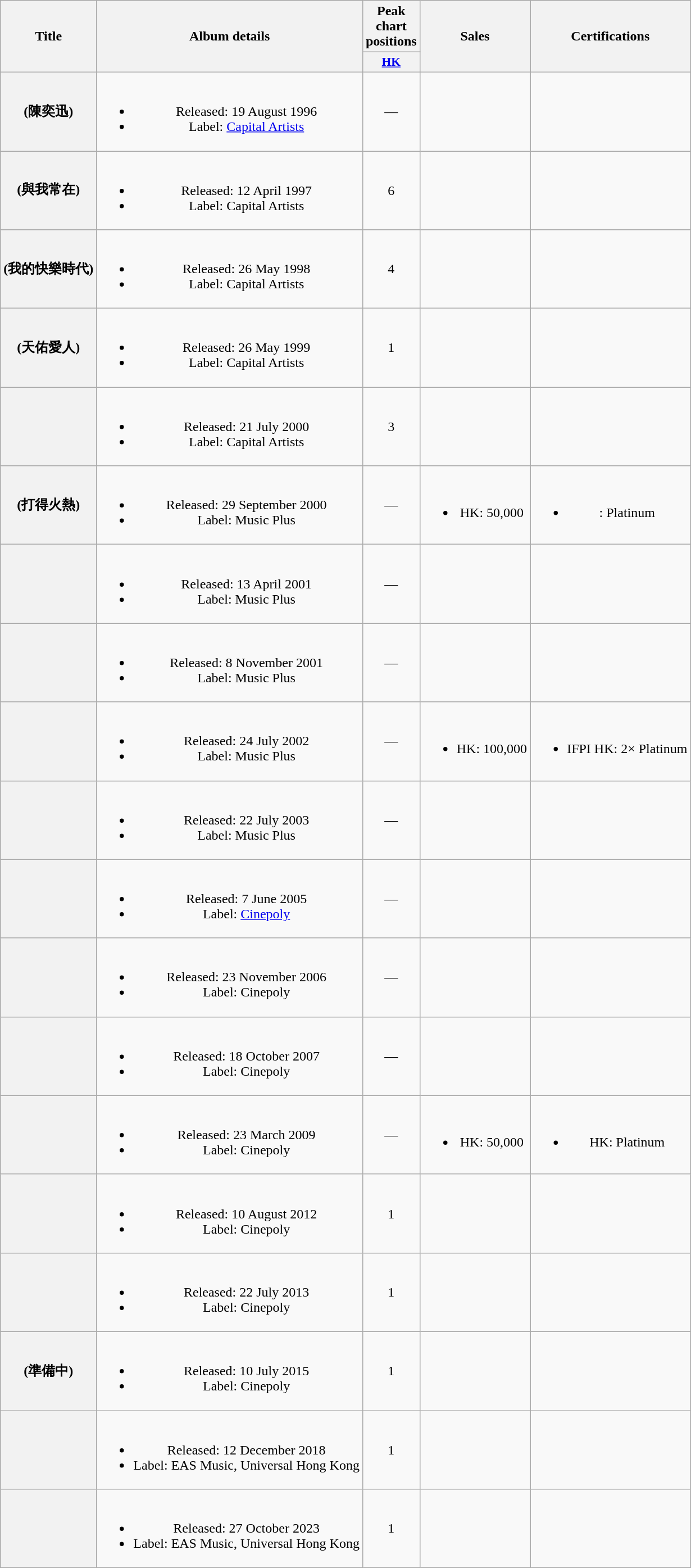<table class="wikitable plainrowheaders" style="text-align:center;">
<tr>
<th rowspan="2">Title</th>
<th rowspan="2">Album details</th>
<th>Peak chart positions</th>
<th rowspan="2">Sales</th>
<th rowspan="2">Certifications</th>
</tr>
<tr>
<th scope="col" style="width:3em;font-size:90%;"><a href='#'>HK</a><br></th>
</tr>
<tr>
<th scope="row" ! scope="row"> (陳奕迅)</th>
<td><br><ul><li>Released: 19 August 1996</li><li>Label: <a href='#'>Capital Artists</a></li></ul></td>
<td>—</td>
<td></td>
<td></td>
</tr>
<tr>
<th scope="row" ! scope="row"> (與我常在)</th>
<td><br><ul><li>Released: 12 April 1997</li><li>Label: Capital Artists</li></ul></td>
<td>6</td>
<td></td>
<td></td>
</tr>
<tr>
<th scope="row"> (我的快樂時代)</th>
<td><br><ul><li>Released: 26 May 1998</li><li>Label: Capital Artists</li></ul></td>
<td>4</td>
<td></td>
<td></td>
</tr>
<tr>
<th scope="row"> (天佑愛人)</th>
<td><br><ul><li>Released: 26 May 1999</li><li>Label: Capital Artists</li></ul></td>
<td>1</td>
<td></td>
<td></td>
</tr>
<tr>
<th scope="row"></th>
<td><br><ul><li>Released: 21 July 2000</li><li>Label: Capital Artists</li></ul></td>
<td>3</td>
<td></td>
<td></td>
</tr>
<tr>
<th scope="row"> (打得火熱)</th>
<td><br><ul><li>Released: 29 September 2000</li><li>Label: Music Plus</li></ul></td>
<td>—</td>
<td><br><ul><li>HK: 50,000</li></ul></td>
<td><br><ul><li>: Platinum</li></ul></td>
</tr>
<tr>
<th scope="row"></th>
<td><br><ul><li>Released: 13 April 2001</li><li>Label: Music Plus</li></ul></td>
<td>—</td>
<td></td>
<td></td>
</tr>
<tr>
<th scope="row"></th>
<td><br><ul><li>Released: 8 November 2001</li><li>Label: Music Plus</li></ul></td>
<td>—</td>
<td></td>
<td></td>
</tr>
<tr>
<th scope="row"></th>
<td><br><ul><li>Released: 24 July 2002</li><li>Label: Music Plus</li></ul></td>
<td>—</td>
<td><br><ul><li>HK: 100,000</li></ul></td>
<td><br><ul><li>IFPI HK: 2× Platinum</li></ul></td>
</tr>
<tr>
<th scope="row"></th>
<td><br><ul><li>Released: 22 July 2003</li><li>Label: Music Plus</li></ul></td>
<td>—</td>
<td></td>
<td></td>
</tr>
<tr>
<th scope="row"></th>
<td><br><ul><li>Released: 7 June 2005</li><li>Label: <a href='#'>Cinepoly</a></li></ul></td>
<td>—</td>
<td></td>
<td></td>
</tr>
<tr>
<th scope="row"></th>
<td><br><ul><li>Released: 23 November 2006</li><li>Label: Cinepoly</li></ul></td>
<td>—</td>
<td></td>
<td></td>
</tr>
<tr>
<th scope="row"></th>
<td><br><ul><li>Released: 18 October 2007</li><li>Label: Cinepoly</li></ul></td>
<td>—</td>
<td></td>
<td></td>
</tr>
<tr>
<th scope="row"></th>
<td><br><ul><li>Released: 23 March 2009</li><li>Label: Cinepoly</li></ul></td>
<td>—</td>
<td><br><ul><li>HK: 50,000</li></ul></td>
<td><br><ul><li>HK: Platinum</li></ul></td>
</tr>
<tr>
<th scope="row"></th>
<td><br><ul><li>Released: 10 August 2012</li><li>Label: Cinepoly</li></ul></td>
<td>1</td>
<td></td>
<td></td>
</tr>
<tr>
<th scope="row"></th>
<td><br><ul><li>Released: 22 July 2013</li><li>Label: Cinepoly</li></ul></td>
<td>1</td>
<td></td>
<td></td>
</tr>
<tr>
<th scope="row"> (準備中)</th>
<td><br><ul><li>Released: 10 July 2015</li><li>Label: Cinepoly</li></ul></td>
<td>1</td>
<td></td>
<td></td>
</tr>
<tr>
<th scope="row"></th>
<td><br><ul><li>Released: 12 December 2018</li><li>Label: EAS Music, Universal Hong Kong</li></ul></td>
<td>1</td>
<td></td>
<td></td>
</tr>
<tr>
<th scope="row"></th>
<td><br><ul><li>Released: 27 October 2023</li><li>Label: EAS Music, Universal Hong Kong</li></ul></td>
<td>1</td>
<td></td>
<td></td>
</tr>
</table>
